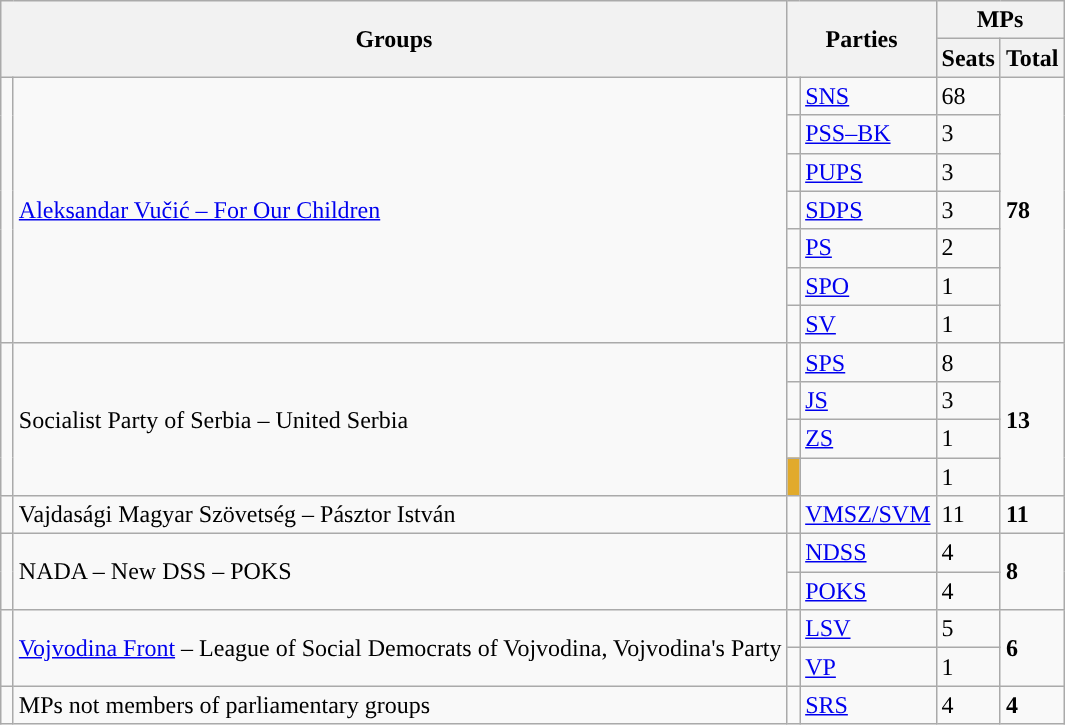<table class="wikitable" style="text-align:left">
<tr>
<th rowspan="2" colspan="2">Groups</th>
<th rowspan="2" colspan="2">Parties</th>
<th colspan="2">MPs</th>
</tr>
<tr>
<th>Seats</th>
<th>Total</th>
</tr>
<tr>
<td width="1" rowspan="7"></td>
<td rowspan="7"><a href='#'>Aleksandar Vučić – For Our Children</a></td>
<td width="1"></td>
<td><a href='#'>SNS</a></td>
<td>68</td>
<td rowspan="7"><strong>78</strong></td>
</tr>
<tr>
<td></td>
<td><a href='#'>PSS–BK</a></td>
<td>3</td>
</tr>
<tr>
<td></td>
<td><a href='#'>PUPS</a></td>
<td>3</td>
</tr>
<tr>
<td></td>
<td><a href='#'>SDPS</a></td>
<td>3</td>
</tr>
<tr>
<td></td>
<td><a href='#'>PS</a></td>
<td>2</td>
</tr>
<tr>
<td></td>
<td><a href='#'>SPO</a></td>
<td>1</td>
</tr>
<tr>
<td></td>
<td><a href='#'>SV</a></td>
<td>1</td>
</tr>
<tr>
<td width="1" rowspan="4"></td>
<td rowspan="4">Socialist Party of Serbia – United Serbia</td>
<td width="1"></td>
<td><a href='#'>SPS</a></td>
<td>8</td>
<td rowspan="4"><strong>13</strong></td>
</tr>
<tr>
<td></td>
<td><a href='#'>JS</a></td>
<td>3</td>
</tr>
<tr>
<td></td>
<td><a href='#'>ZS</a></td>
<td>1</td>
</tr>
<tr>
<td bgcolor="#E1AA2B"></td>
<td></td>
<td>1</td>
</tr>
<tr>
<td></td>
<td>Vajdasági Magyar Szövetség – Pásztor István</td>
<td></td>
<td><a href='#'>VMSZ/SVM</a></td>
<td>11</td>
<td><strong>11</strong></td>
</tr>
<tr>
<td width="1" rowspan="2"></td>
<td rowspan="2">NADA – New DSS – POKS</td>
<td width="1"></td>
<td><a href='#'>NDSS</a></td>
<td>4</td>
<td rowspan="2"><strong>8</strong></td>
</tr>
<tr>
<td></td>
<td><a href='#'>POKS</a></td>
<td>4</td>
</tr>
<tr>
<td width="1" rowspan="2"></td>
<td rowspan="2"><a href='#'>Vojvodina Front</a> – League of Social Democrats of Vojvodina, Vojvodina's Party</td>
<td width="1"></td>
<td><a href='#'>LSV</a></td>
<td>5</td>
<td rowspan="2"><strong>6</strong></td>
</tr>
<tr>
<td></td>
<td><a href='#'>VP</a></td>
<td>1</td>
</tr>
<tr>
<td width="1" rowspan="1"></td>
<td rowspan="1">MPs not members of parliamentary groups</td>
<td width="1"></td>
<td><a href='#'>SRS</a></td>
<td>4</td>
<td rowspan="1"><strong>4</strong></td>
</tr>
</table>
